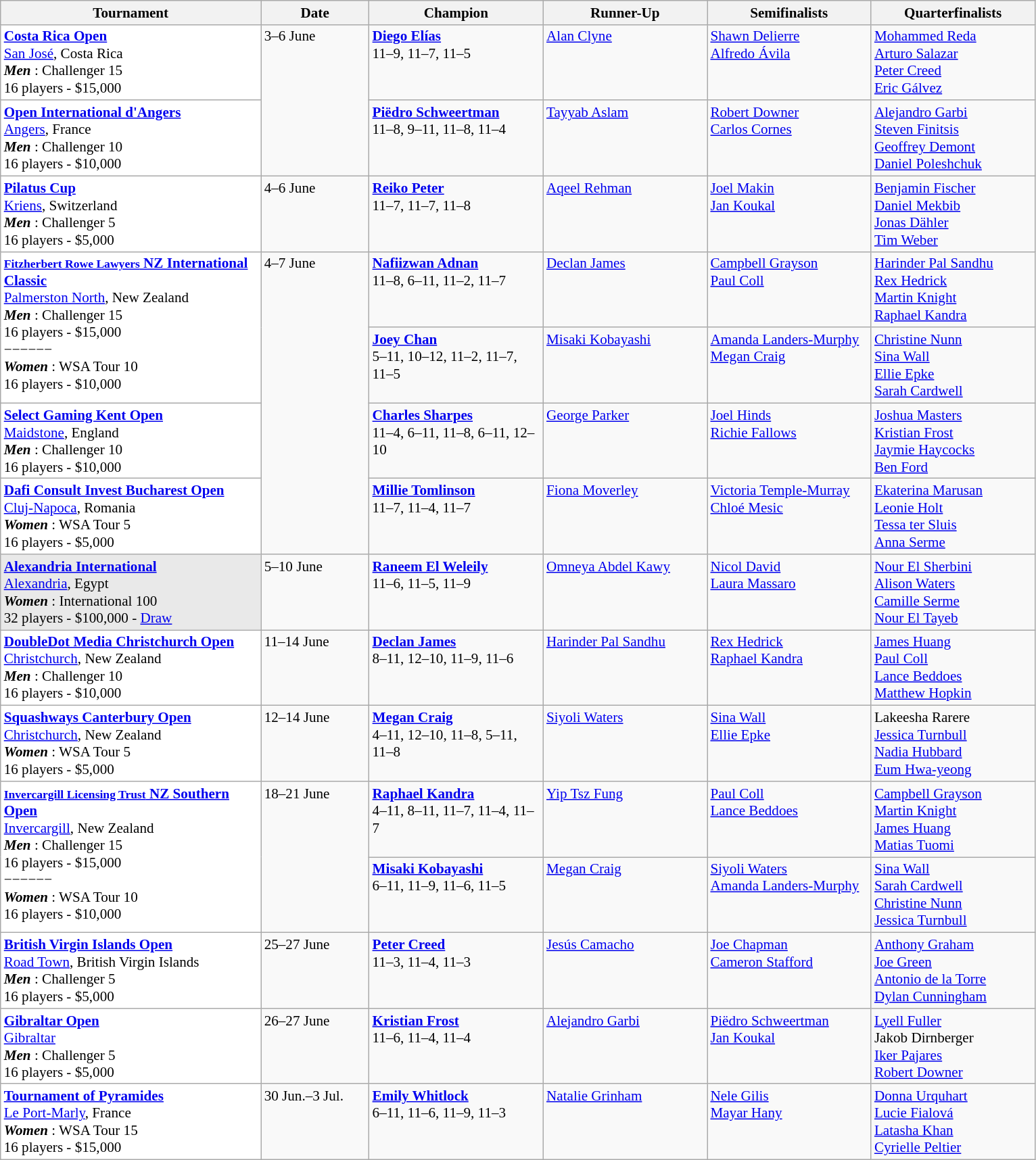<table class="wikitable" style="font-size:88%">
<tr>
<th width=250>Tournament</th>
<th width=100>Date</th>
<th width=165>Champion</th>
<th width=155>Runner-Up</th>
<th width=155>Semifinalists</th>
<th width=155>Quarterfinalists</th>
</tr>
<tr valign=top>
<td style="background:#fff;"><strong><a href='#'>Costa Rica Open</a></strong><br> <a href='#'>San José</a>, Costa Rica<br><strong> <em>Men</em> </strong>: Challenger 15<br>16 players - $15,000</td>
<td rowspan=2>3–6 June</td>
<td> <strong><a href='#'>Diego Elías</a></strong><br>11–9, 11–7, 11–5</td>
<td> <a href='#'>Alan Clyne</a></td>
<td> <a href='#'>Shawn Delierre</a><br> <a href='#'>Alfredo Ávila</a></td>
<td> <a href='#'>Mohammed Reda</a><br> <a href='#'>Arturo Salazar</a><br> <a href='#'>Peter Creed</a><br> <a href='#'>Eric Gálvez</a></td>
</tr>
<tr valign=top>
<td style="background:#fff;"><strong><a href='#'>Open International d'Angers</a></strong><br> <a href='#'>Angers</a>, France<br><strong> <em>Men</em> </strong>: Challenger 10<br>16 players - $10,000</td>
<td> <strong><a href='#'>Piëdro Schweertman</a></strong><br>11–8, 9–11, 11–8, 11–4</td>
<td> <a href='#'>Tayyab Aslam</a></td>
<td> <a href='#'>Robert Downer</a><br> <a href='#'>Carlos Cornes</a></td>
<td> <a href='#'>Alejandro Garbi</a><br> <a href='#'>Steven Finitsis</a><br> <a href='#'>Geoffrey Demont</a><br> <a href='#'>Daniel Poleshchuk</a></td>
</tr>
<tr valign=top>
<td style="background:#fff;"><strong><a href='#'>Pilatus Cup</a></strong><br> <a href='#'>Kriens</a>, Switzerland<br><strong> <em>Men</em> </strong>: Challenger 5<br>16 players - $5,000</td>
<td>4–6 June</td>
<td> <strong><a href='#'>Reiko Peter</a></strong><br>11–7, 11–7, 11–8</td>
<td> <a href='#'>Aqeel Rehman</a></td>
<td> <a href='#'>Joel Makin</a><br> <a href='#'>Jan Koukal</a></td>
<td> <a href='#'>Benjamin Fischer</a><br> <a href='#'>Daniel Mekbib</a><br> <a href='#'>Jonas Dähler</a><br> <a href='#'>Tim Weber</a></td>
</tr>
<tr valign=top>
<td rowspan=2 style="background:#fff;"><strong><a href='#'><small>Fitzherbert Rowe Lawyers</small> NZ International Classic</a></strong><br> <a href='#'>Palmerston North</a>, New Zealand<br><strong> <em>Men</em> </strong>: Challenger 15<br>16 players - $15,000<br>−−−−−−<br><strong> <em>Women</em> </strong>: WSA Tour 10<br>16 players - $10,000</td>
<td rowspan=4>4–7 June</td>
<td> <strong><a href='#'>Nafiizwan Adnan</a></strong><br>11–8, 6–11, 11–2, 11–7</td>
<td> <a href='#'>Declan James</a></td>
<td> <a href='#'>Campbell Grayson</a><br> <a href='#'>Paul Coll</a></td>
<td> <a href='#'>Harinder Pal Sandhu</a><br> <a href='#'>Rex Hedrick</a><br> <a href='#'>Martin Knight</a><br> <a href='#'>Raphael Kandra</a></td>
</tr>
<tr valign=top>
<td> <strong><a href='#'>Joey Chan</a></strong><br>5–11, 10–12, 11–2, 11–7, 11–5</td>
<td> <a href='#'>Misaki Kobayashi</a></td>
<td> <a href='#'>Amanda Landers-Murphy</a><br> <a href='#'>Megan Craig</a></td>
<td> <a href='#'>Christine Nunn</a><br> <a href='#'>Sina Wall</a><br> <a href='#'>Ellie Epke</a><br> <a href='#'>Sarah Cardwell</a></td>
</tr>
<tr valign=top>
<td style="background:#fff;"><strong><a href='#'>Select Gaming Kent Open</a></strong><br> <a href='#'>Maidstone</a>, England<br><strong> <em>Men</em> </strong>: Challenger 10<br>16 players - $10,000</td>
<td> <strong><a href='#'>Charles Sharpes</a></strong><br>11–4, 6–11, 11–8, 6–11, 12–10</td>
<td> <a href='#'>George Parker</a></td>
<td> <a href='#'>Joel Hinds</a><br> <a href='#'>Richie Fallows</a></td>
<td> <a href='#'>Joshua Masters</a><br> <a href='#'>Kristian Frost</a><br> <a href='#'>Jaymie Haycocks</a><br> <a href='#'>Ben Ford</a></td>
</tr>
<tr valign=top>
<td style="background:#fff;"><strong><a href='#'>Dafi Consult Invest Bucharest Open</a></strong><br> <a href='#'>Cluj-Napoca</a>, Romania<br><strong> <em>Women</em> </strong>: WSA Tour 5<br>16 players - $5,000</td>
<td> <strong><a href='#'>Millie Tomlinson</a></strong><br>11–7, 11–4, 11–7</td>
<td> <a href='#'>Fiona Moverley</a></td>
<td> <a href='#'>Victoria Temple-Murray</a><br> <a href='#'>Chloé Mesic</a></td>
<td> <a href='#'>Ekaterina Marusan</a><br> <a href='#'>Leonie Holt</a><br> <a href='#'>Tessa ter Sluis</a><br> <a href='#'>Anna Serme</a></td>
</tr>
<tr valign=top>
<td style="background:#E9E9E9;"><strong><a href='#'>Alexandria International</a></strong><br> <a href='#'>Alexandria</a>, Egypt<br><strong> <em>Women</em> </strong>: International 100<br>32 players - $100,000 - <a href='#'>Draw</a></td>
<td>5–10 June</td>
<td> <strong><a href='#'>Raneem El Weleily</a></strong><br>11–6, 11–5, 11–9</td>
<td> <a href='#'>Omneya Abdel Kawy</a></td>
<td> <a href='#'>Nicol David</a><br> <a href='#'>Laura Massaro</a></td>
<td> <a href='#'>Nour El Sherbini</a><br> <a href='#'>Alison Waters</a><br> <a href='#'>Camille Serme</a><br> <a href='#'>Nour El Tayeb</a></td>
</tr>
<tr valign=top>
<td style="background:#fff;"><strong><a href='#'>DoubleDot Media Christchurch Open</a></strong><br> <a href='#'>Christchurch</a>, New Zealand<br><strong> <em>Men</em> </strong>: Challenger 10<br>16 players - $10,000</td>
<td>11–14 June</td>
<td> <strong><a href='#'>Declan James</a></strong><br>8–11, 12–10, 11–9, 11–6</td>
<td> <a href='#'>Harinder Pal Sandhu</a></td>
<td> <a href='#'>Rex Hedrick</a><br> <a href='#'>Raphael Kandra</a></td>
<td> <a href='#'>James Huang</a><br> <a href='#'>Paul Coll</a><br> <a href='#'>Lance Beddoes</a><br> <a href='#'>Matthew Hopkin</a></td>
</tr>
<tr valign=top>
<td style="background:#fff;"><strong><a href='#'>Squashways Canterbury Open</a></strong><br> <a href='#'>Christchurch</a>, New Zealand<br><strong> <em>Women</em> </strong>: WSA Tour 5<br>16 players - $5,000</td>
<td>12–14 June</td>
<td> <strong><a href='#'>Megan Craig</a></strong><br>4–11, 12–10, 11–8, 5–11, 11–8</td>
<td> <a href='#'>Siyoli Waters</a></td>
<td> <a href='#'>Sina Wall</a><br> <a href='#'>Ellie Epke</a></td>
<td> Lakeesha Rarere<br> <a href='#'>Jessica Turnbull</a><br> <a href='#'>Nadia Hubbard</a><br> <a href='#'>Eum Hwa-yeong</a></td>
</tr>
<tr valign=top>
<td rowspan=2 style="background:#fff;"><strong><a href='#'><small>Invercargill Licensing Trust</small> NZ Southern Open</a></strong><br> <a href='#'>Invercargill</a>, New Zealand<br><strong> <em>Men</em> </strong>: Challenger 15<br>16 players - $15,000<br>−−−−−−<br><strong> <em>Women</em> </strong>: WSA Tour 10<br>16 players - $10,000</td>
<td rowspan=2>18–21 June</td>
<td> <strong><a href='#'>Raphael Kandra</a></strong><br>4–11, 8–11, 11–7, 11–4, 11–7</td>
<td> <a href='#'>Yip Tsz Fung</a></td>
<td> <a href='#'>Paul Coll</a><br> <a href='#'>Lance Beddoes</a></td>
<td> <a href='#'>Campbell Grayson</a><br> <a href='#'>Martin Knight</a><br> <a href='#'>James Huang</a><br> <a href='#'>Matias Tuomi</a></td>
</tr>
<tr valign=top>
<td> <strong><a href='#'>Misaki Kobayashi</a></strong><br>6–11, 11–9, 11–6, 11–5</td>
<td> <a href='#'>Megan Craig</a></td>
<td> <a href='#'>Siyoli Waters</a><br> <a href='#'>Amanda Landers-Murphy</a></td>
<td> <a href='#'>Sina Wall</a><br> <a href='#'>Sarah Cardwell</a><br> <a href='#'>Christine Nunn</a><br> <a href='#'>Jessica Turnbull</a></td>
</tr>
<tr valign=top>
<td style="background:#fff;"><strong><a href='#'>British Virgin Islands Open</a></strong><br> <a href='#'>Road Town</a>, British Virgin Islands<br><strong> <em>Men</em> </strong>: Challenger 5<br>16 players - $5,000</td>
<td>25–27 June</td>
<td> <strong><a href='#'>Peter Creed</a></strong><br>11–3, 11–4, 11–3</td>
<td> <a href='#'>Jesús Camacho</a></td>
<td> <a href='#'>Joe Chapman</a><br> <a href='#'>Cameron Stafford</a></td>
<td> <a href='#'>Anthony Graham</a><br> <a href='#'>Joe Green</a><br> <a href='#'>Antonio de la Torre</a><br> <a href='#'>Dylan Cunningham</a></td>
</tr>
<tr valign=top>
<td style="background:#fff;"><strong><a href='#'>Gibraltar Open</a></strong><br> <a href='#'>Gibraltar</a><br><strong> <em>Men</em> </strong>: Challenger 5<br>16 players - $5,000</td>
<td>26–27 June</td>
<td> <strong><a href='#'>Kristian Frost</a></strong><br>11–6, 11–4, 11–4</td>
<td> <a href='#'>Alejandro Garbi</a></td>
<td> <a href='#'>Piëdro Schweertman</a><br> <a href='#'>Jan Koukal</a></td>
<td> <a href='#'>Lyell Fuller</a><br> Jakob Dirnberger<br> <a href='#'>Iker Pajares</a><br> <a href='#'>Robert Downer</a></td>
</tr>
<tr valign=top>
<td style="background:#fff;"><strong><a href='#'>Tournament of Pyramides</a></strong><br> <a href='#'>Le Port-Marly</a>, France<br><strong> <em>Women</em> </strong>: WSA Tour 15<br>16 players - $15,000</td>
<td>30 Jun.–3 Jul.</td>
<td> <strong><a href='#'>Emily Whitlock</a></strong><br>6–11, 11–6, 11–9, 11–3</td>
<td> <a href='#'>Natalie Grinham</a></td>
<td> <a href='#'>Nele Gilis</a><br> <a href='#'>Mayar Hany</a></td>
<td> <a href='#'>Donna Urquhart</a><br> <a href='#'>Lucie Fialová</a><br> <a href='#'>Latasha Khan</a><br> <a href='#'>Cyrielle Peltier</a></td>
</tr>
</table>
